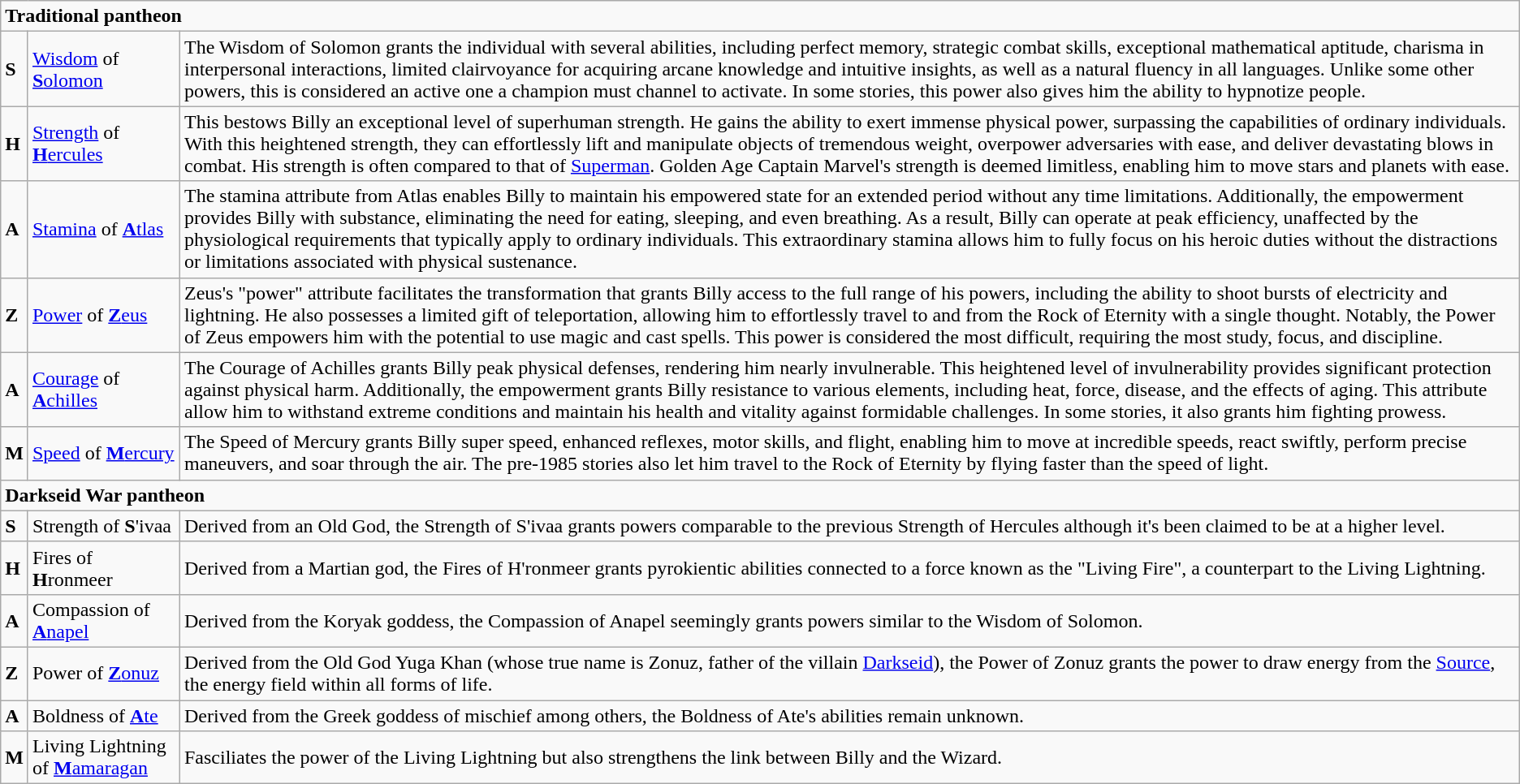<table class="wikitable">
<tr>
<td colspan="3"><strong>Traditional pantheon</strong></td>
</tr>
<tr>
<td><strong>S</strong></td>
<td><a href='#'>Wisdom</a> of <a href='#'><strong>S</strong>olomon</a></td>
<td>The Wisdom of Solomon grants the individual with several abilities, including perfect memory, strategic combat skills, exceptional mathematical aptitude, charisma in interpersonal interactions, limited clairvoyance for acquiring arcane knowledge and intuitive insights, as well as a natural fluency in all languages. Unlike some other powers, this is considered an active one a champion must channel to activate. In some stories, this power also gives him the ability to hypnotize people.</td>
</tr>
<tr>
<td><strong>H</strong></td>
<td><a href='#'>Strength</a> of <a href='#'><strong>H</strong>ercules</a></td>
<td>This bestows Billy an exceptional level of superhuman strength. He gains the ability to exert immense physical power, surpassing the capabilities of ordinary individuals. With this heightened strength, they can effortlessly lift and manipulate objects of tremendous weight, overpower adversaries with ease, and deliver devastating blows in combat. His strength is often compared to that of <a href='#'>Superman</a>. Golden Age Captain Marvel's strength is deemed limitless, enabling him to move stars and planets with ease.</td>
</tr>
<tr>
<td><strong>A</strong></td>
<td><a href='#'>Stamina</a> of <a href='#'><strong>A</strong>tlas</a></td>
<td>The stamina attribute from Atlas enables Billy to maintain his empowered state for an extended period without any time limitations. Additionally, the empowerment provides Billy with substance, eliminating the need for eating, sleeping, and even breathing. As a result, Billy can operate at peak efficiency, unaffected by the physiological requirements that typically apply to ordinary individuals. This extraordinary stamina allows him to fully focus on his heroic duties without the distractions or limitations associated with physical sustenance.</td>
</tr>
<tr>
<td><strong>Z</strong></td>
<td><a href='#'>Power</a> of <a href='#'><strong>Z</strong>eus</a></td>
<td>Zeus's "power" attribute facilitates the transformation that grants Billy access to the full range of his powers, including the ability to shoot bursts of electricity and lightning. He also possesses a limited gift of teleportation, allowing him to effortlessly travel to and from the Rock of Eternity with a single thought. Notably, the Power of Zeus empowers him with the potential to use magic and cast spells. This power is considered the most difficult, requiring the most study, focus, and discipline.</td>
</tr>
<tr>
<td><strong>A</strong></td>
<td><a href='#'>Courage</a> of <a href='#'><strong>A</strong>chilles</a></td>
<td>The Courage of Achilles grants Billy peak physical defenses, rendering him nearly invulnerable. This heightened level of invulnerability provides significant protection against physical harm. Additionally, the empowerment grants Billy resistance to various elements, including heat, force, disease, and the effects of aging. This attribute allow him to withstand extreme conditions and maintain his health and vitality against formidable challenges. In some stories, it also grants him fighting prowess.</td>
</tr>
<tr>
<td><strong>M</strong></td>
<td><a href='#'>Speed</a> of <a href='#'><strong>M</strong>ercury</a></td>
<td>The Speed of Mercury grants Billy super speed, enhanced reflexes, motor skills, and flight, enabling him to move at incredible speeds, react swiftly, perform precise maneuvers, and soar through the air. The pre-1985 stories also let him travel to the Rock of Eternity by flying faster than the speed of light.</td>
</tr>
<tr>
<td colspan="3"><strong>Darkseid War pantheon</strong></td>
</tr>
<tr>
<td><strong>S</strong></td>
<td>Strength of <strong>S</strong>'ivaa</td>
<td>Derived from an Old God, the Strength of S'ivaa grants powers comparable to the previous Strength of Hercules although it's been claimed to be at a higher level.</td>
</tr>
<tr>
<td><strong>H</strong></td>
<td>Fires of <strong>H</strong>ronmeer</td>
<td>Derived from a Martian god, the Fires of H'ronmeer grants pyrokientic abilities connected to a force known as the "Living Fire", a counterpart to the Living Lightning.</td>
</tr>
<tr>
<td><strong>A</strong></td>
<td>Compassion of <a href='#'><strong>A</strong>napel</a></td>
<td>Derived from the Koryak goddess, the Compassion of Anapel seemingly grants powers similar to the Wisdom of Solomon.</td>
</tr>
<tr>
<td><strong>Z</strong></td>
<td>Power of <a href='#'><strong>Z</strong>onuz</a></td>
<td>Derived from the Old God Yuga Khan (whose true name is Zonuz, father of the villain <a href='#'>Darkseid</a>), the Power of Zonuz grants the power to draw energy from the <a href='#'>Source</a>, the energy field within all forms of life.</td>
</tr>
<tr>
<td><strong>A</strong></td>
<td>Boldness of <a href='#'><strong>A</strong>te</a></td>
<td>Derived from the Greek goddess of mischief among others, the Boldness of Ate's abilities remain unknown.</td>
</tr>
<tr>
<td><strong>M</strong></td>
<td>Living Lightning of <a href='#'><strong>M</strong>amaragan</a></td>
<td>Fasciliates the power of the Living Lightning but also strengthens the link between Billy and the Wizard.</td>
</tr>
</table>
